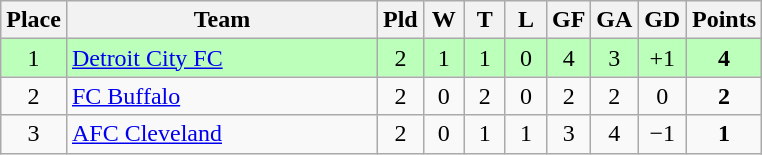<table class="wikitable" style="text-align:center">
<tr>
<th>Place</th>
<th width="200">Team</th>
<th width="20">Pld</th>
<th width="20">W</th>
<th width="20">T</th>
<th width="20">L</th>
<th width="20">GF</th>
<th width="20">GA</th>
<th width="25">GD</th>
<th>Points</th>
</tr>
<tr style="background:#bfb">
<td>1</td>
<td align="left"><a href='#'>Detroit City FC</a></td>
<td>2</td>
<td>1</td>
<td>1</td>
<td>0</td>
<td>4</td>
<td>3</td>
<td>+1</td>
<td><strong>4</strong></td>
</tr>
<tr>
<td>2</td>
<td align="left"><a href='#'>FC Buffalo</a></td>
<td>2</td>
<td>0</td>
<td>2</td>
<td>0</td>
<td>2</td>
<td>2</td>
<td>0</td>
<td><strong>2</strong></td>
</tr>
<tr>
<td>3</td>
<td align="left"><a href='#'>AFC Cleveland</a></td>
<td>2</td>
<td>0</td>
<td>1</td>
<td>1</td>
<td>3</td>
<td>4</td>
<td>−1</td>
<td><strong>1</strong></td>
</tr>
</table>
